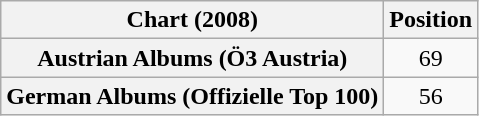<table class="wikitable sortable plainrowheaders" style="text-align:center">
<tr>
<th scope="col">Chart (2008)</th>
<th scope="col">Position</th>
</tr>
<tr>
<th scope="row">Austrian Albums (Ö3 Austria)</th>
<td>69</td>
</tr>
<tr>
<th scope="row">German Albums (Offizielle Top 100)</th>
<td>56</td>
</tr>
</table>
